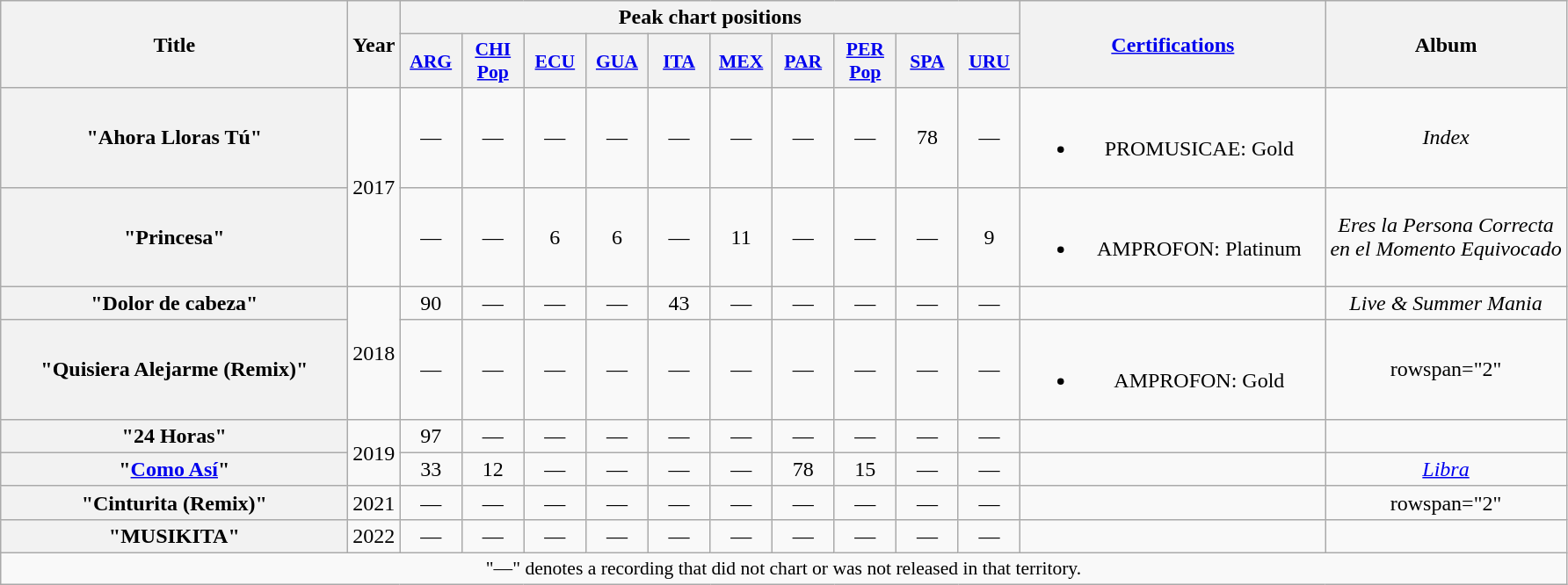<table class="wikitable plainrowheaders" style="text-align:center;">
<tr>
<th scope="col" rowspan="2" style="width:16em;">Title</th>
<th scope="col" rowspan="2">Year</th>
<th scope="col" colspan="10">Peak chart positions</th>
<th scope="col" rowspan="2" style="width:14em;"><a href='#'>Certifications</a></th>
<th scope="col" rowspan="2">Album</th>
</tr>
<tr>
<th scope="col" style="width:2.8em;font-size:90%;"><a href='#'>ARG</a><br></th>
<th scope="col" style="width:2.8em;font-size:90%;"><a href='#'>CHI<br>Pop</a><br></th>
<th scope="col" style="width:2.8em;font-size:90%;"><a href='#'>ECU</a><br></th>
<th scope="col" style="width:2.8em;font-size:90%;"><a href='#'>GUA</a><br></th>
<th scope="col" style="width:2.8em;font-size:90%;"><a href='#'>ITA</a><br></th>
<th scope="col" style="width:2.8em;font-size:90%;"><a href='#'>MEX</a><br></th>
<th scope="col" style="width:2.8em;font-size:90%;"><a href='#'>PAR</a><br></th>
<th scope="col" style="width:2.8em;font-size:90%;"><a href='#'>PER<br>Pop</a><br></th>
<th scope="col" style="width:2.8em;font-size:90%;"><a href='#'>SPA</a><br></th>
<th scope="col" style="width:2.8em;font-size:90%;"><a href='#'>URU</a><br></th>
</tr>
<tr>
<th scope="row">"Ahora Lloras Tú"<br></th>
<td rowspan="2">2017</td>
<td>—</td>
<td>—</td>
<td>—</td>
<td>—</td>
<td>—</td>
<td>—</td>
<td>—</td>
<td>—</td>
<td>78</td>
<td>—</td>
<td><br><ul><li>PROMUSICAE: Gold</li></ul></td>
<td><em>Index</em></td>
</tr>
<tr>
<th scope="row">"Princesa"<br></th>
<td>—</td>
<td>—</td>
<td>6</td>
<td>6</td>
<td>—</td>
<td>11</td>
<td>—</td>
<td>—</td>
<td>—</td>
<td>9</td>
<td><br><ul><li>AMPROFON: Platinum</li></ul></td>
<td><em>Eres la Persona Correcta<br>en el Momento Equivocado</em></td>
</tr>
<tr>
<th scope="row">"Dolor de cabeza"<br></th>
<td rowspan="2">2018</td>
<td>90</td>
<td>—</td>
<td>—</td>
<td>—</td>
<td>43</td>
<td>—</td>
<td>—</td>
<td>—</td>
<td>—</td>
<td>—</td>
<td></td>
<td><em>Live & Summer Mania</em></td>
</tr>
<tr>
<th scope="row">"Quisiera Alejarme (Remix)"<br></th>
<td>—</td>
<td>—</td>
<td>—</td>
<td>—</td>
<td>—</td>
<td>—</td>
<td>—</td>
<td>—</td>
<td>—</td>
<td>—</td>
<td><br><ul><li>AMPROFON: Gold</li></ul></td>
<td>rowspan="2" </td>
</tr>
<tr>
<th scope="row">"24 Horas"<br></th>
<td rowspan="2">2019</td>
<td>97</td>
<td>—</td>
<td>—</td>
<td>—</td>
<td>—</td>
<td>—</td>
<td>—</td>
<td>—</td>
<td>—</td>
<td>—</td>
<td></td>
</tr>
<tr>
<th scope="row">"<a href='#'>Como Así</a>"<br></th>
<td>33</td>
<td>12</td>
<td>—</td>
<td>—</td>
<td>—</td>
<td>—</td>
<td>78</td>
<td>15</td>
<td>—</td>
<td>—</td>
<td></td>
<td><em><a href='#'>Libra</a></em></td>
</tr>
<tr>
<th scope="row">"Cinturita (Remix)"<br></th>
<td>2021</td>
<td>—</td>
<td>—</td>
<td>—</td>
<td>—</td>
<td>—</td>
<td>—</td>
<td>—</td>
<td>—</td>
<td>—</td>
<td>—</td>
<td></td>
<td>rowspan="2" </td>
</tr>
<tr>
<th scope="row">"MUSIKITA"<br></th>
<td>2022</td>
<td>—</td>
<td>—</td>
<td>—</td>
<td>—</td>
<td>—</td>
<td>—</td>
<td>—</td>
<td>—</td>
<td>—</td>
<td>—</td>
<td></td>
</tr>
<tr>
<td colspan="14" style="font-size:90%">"—" denotes a recording that did not chart or was not released in that territory.</td>
</tr>
</table>
